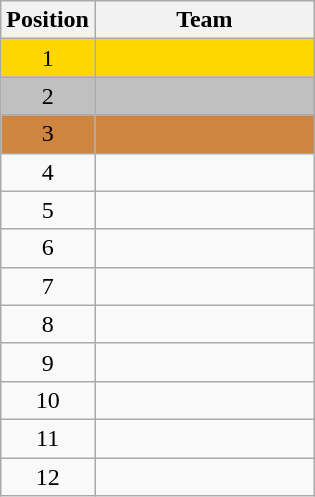<table class="wikitable" style="width:210px;">
<tr>
<th width=30>Position</th>
<th width=165>Team</th>
</tr>
<tr style="background:gold;">
<td align=center>1</td>
<td></td>
</tr>
<tr style="background:silver;">
<td align=center>2</td>
<td></td>
</tr>
<tr style="background:peru;">
<td align=center>3</td>
<td></td>
</tr>
<tr>
<td align=center>4</td>
<td></td>
</tr>
<tr>
<td align=center>5</td>
<td></td>
</tr>
<tr>
<td align=center>6</td>
<td></td>
</tr>
<tr>
<td align=center>7</td>
<td></td>
</tr>
<tr>
<td align=center>8</td>
<td></td>
</tr>
<tr>
<td align=center>9</td>
<td></td>
</tr>
<tr>
<td align=center>10</td>
<td></td>
</tr>
<tr>
<td align=center>11</td>
<td></td>
</tr>
<tr>
<td align=center>12</td>
<td></td>
</tr>
</table>
